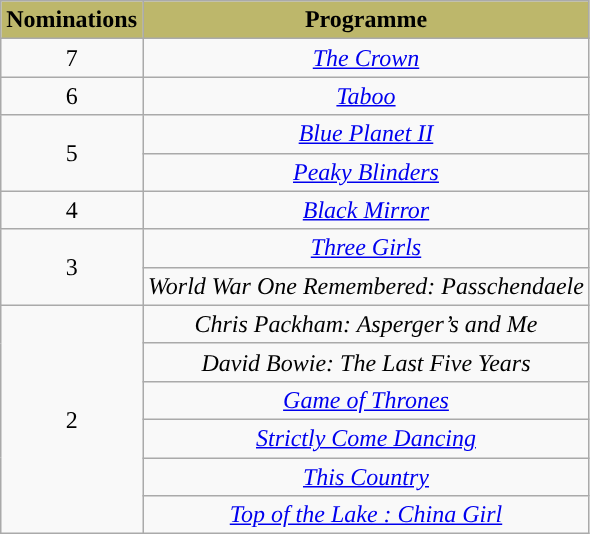<table class="wikitable" style="text-align:center;">
<tr>
<th style="background:#BDB76B;">Nominations</th>
<th style="background:#BDB76B;">Programme</th>
</tr>
<tr>
<td>7</td>
<td><em><a href='#'>The Crown</a></em></td>
</tr>
<tr>
<td>6</td>
<td><em><a href='#'>Taboo</a></em></td>
</tr>
<tr>
<td rowspan="2">5</td>
<td><em><a href='#'>Blue Planet II</a></em></td>
</tr>
<tr>
<td><em><a href='#'>Peaky Blinders</a></em></td>
</tr>
<tr>
<td>4</td>
<td><em><a href='#'>Black Mirror</a></em></td>
</tr>
<tr>
<td rowspan="2">3</td>
<td><em><a href='#'>Three Girls</a></em></td>
</tr>
<tr>
<td><em>World War One Remembered: Passchendaele</em></td>
</tr>
<tr>
<td rowspan="6">2</td>
<td><em>Chris Packham: Asperger’s and Me</em></td>
</tr>
<tr>
<td><em>David Bowie: The Last Five Years</em></td>
</tr>
<tr>
<td><em><a href='#'>Game of Thrones</a></em></td>
</tr>
<tr>
<td><em><a href='#'>Strictly Come Dancing</a></em></td>
</tr>
<tr>
<td><em><a href='#'>This Country</a></em></td>
</tr>
<tr>
<td><em><a href='#'>Top of the Lake : China Girl</a></em></td>
</tr>
</table>
